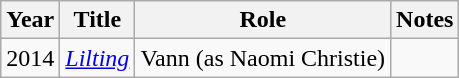<table class="wikitable sortable">
<tr>
<th>Year</th>
<th>Title</th>
<th>Role</th>
<th>Notes</th>
</tr>
<tr>
<td>2014</td>
<td><em><a href='#'>Lilting</a></em></td>
<td>Vann (as Naomi Christie)</td>
<td></td>
</tr>
</table>
